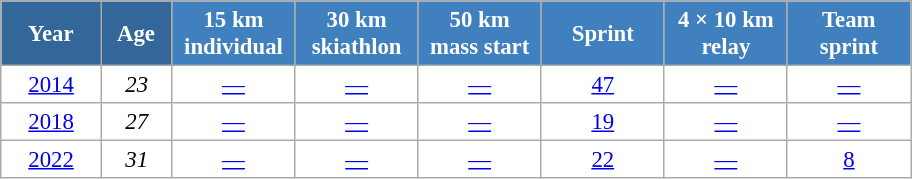<table class="wikitable" style="font-size:95%; text-align:center; border:grey solid 1px; border-collapse:collapse; background:#ffffff;">
<tr>
<th style="background-color:#369; color:white; width:60px;"> Year </th>
<th style="background-color:#369; color:white; width:40px;"> Age </th>
<th style="background-color:#4180be; color:white; width:75px;"> 15 km <br> individual </th>
<th style="background-color:#4180be; color:white; width:75px;"> 30 km <br> skiathlon </th>
<th style="background-color:#4180be; color:white; width:75px;"> 50 km <br> mass start </th>
<th style="background-color:#4180be; color:white; width:75px;"> Sprint </th>
<th style="background-color:#4180be; color:white; width:75px;"> 4 × 10 km <br> relay </th>
<th style="background-color:#4180be; color:white; width:75px;"> Team <br> sprint </th>
</tr>
<tr>
<td><a href='#'>2014</a></td>
<td><em>23</em></td>
<td><a href='#'>—</a></td>
<td><a href='#'>—</a></td>
<td><a href='#'>—</a></td>
<td><a href='#'>47</a></td>
<td><a href='#'>—</a></td>
<td><a href='#'>—</a></td>
</tr>
<tr>
<td><a href='#'>2018</a></td>
<td><em>27</em></td>
<td><a href='#'>—</a></td>
<td><a href='#'>—</a></td>
<td><a href='#'>—</a></td>
<td><a href='#'>19</a></td>
<td><a href='#'>—</a></td>
<td><a href='#'>—</a></td>
</tr>
<tr>
<td><a href='#'>2022</a></td>
<td><em>31</em></td>
<td><a href='#'>—</a></td>
<td><a href='#'>—</a></td>
<td><a href='#'>—</a></td>
<td><a href='#'>22</a></td>
<td><a href='#'>—</a></td>
<td><a href='#'>8</a></td>
</tr>
</table>
